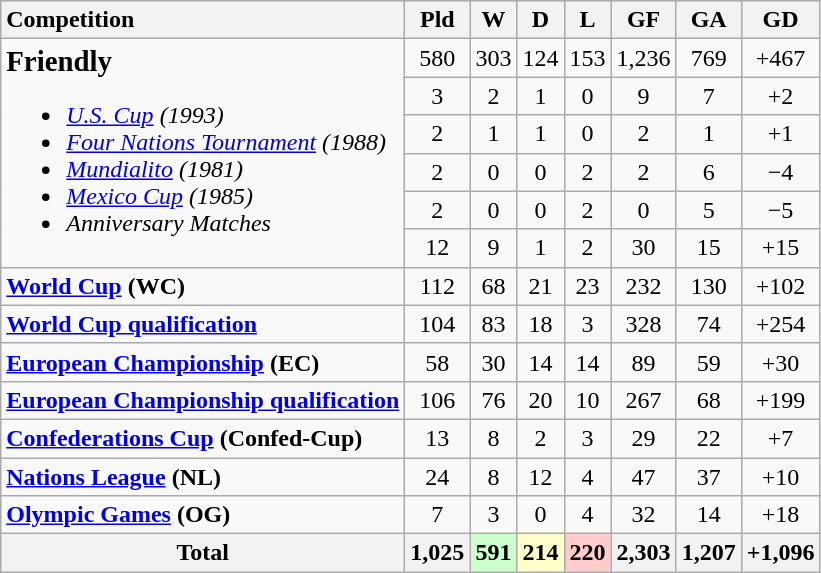<table class="wikitable sortable" style="text-align:center">
<tr>
<th style="text-align:left">Competition</th>
<th>Pld</th>
<th>W</th>
<th>D</th>
<th>L</th>
<th>GF</th>
<th>GA</th>
<th>GD</th>
</tr>
<tr>
<td rowspan="6" style="text-align:left"><strong><big>Friendly</big></strong><br><ul><li><em><a href='#'>U.S. Cup</a> (1993)</em></li><li><em><a href='#'>Four Nations Tournament</a> (1988)</em></li><li><a href='#'><em>Mundialito</em></a> <em>(1981)</em></li><li><em><a href='#'>Mexico Cup</a> (1985)</em></li><li><em>Anniversary Matches</em></li></ul></td>
<td>580</td>
<td>303</td>
<td>124</td>
<td>153</td>
<td>1,236</td>
<td>769</td>
<td>+467</td>
</tr>
<tr>
<td>3</td>
<td>2</td>
<td>1</td>
<td>0</td>
<td>9</td>
<td>7</td>
<td>+2</td>
</tr>
<tr>
<td>2</td>
<td>1</td>
<td>1</td>
<td>0</td>
<td>2</td>
<td>1</td>
<td>+1</td>
</tr>
<tr>
<td>2</td>
<td>0</td>
<td>0</td>
<td>2</td>
<td>2</td>
<td>6</td>
<td>−4</td>
</tr>
<tr>
<td>2</td>
<td>0</td>
<td>0</td>
<td>2</td>
<td>0</td>
<td>5</td>
<td>−5</td>
</tr>
<tr>
<td>12</td>
<td>9</td>
<td>1</td>
<td>2</td>
<td>30</td>
<td>15</td>
<td>+15</td>
</tr>
<tr>
<td style="text-align:left"><strong><a href='#'>World Cup</a> (WC)</strong></td>
<td>112</td>
<td>68</td>
<td>21</td>
<td>23</td>
<td>232</td>
<td>130</td>
<td>+102</td>
</tr>
<tr>
<td style="text-align:left"><a href='#'><strong>World Cup qualification</strong></a></td>
<td>104</td>
<td>83</td>
<td>18</td>
<td>3</td>
<td>328</td>
<td>74</td>
<td>+254</td>
</tr>
<tr>
<td style="text-align:left"><strong><a href='#'>European Championship</a> (EC)</strong></td>
<td>58</td>
<td>30</td>
<td>14</td>
<td>14</td>
<td>89</td>
<td>59</td>
<td>+30</td>
</tr>
<tr>
<td style="text-align:left"><a href='#'><strong>European Championship qualification</strong></a></td>
<td>106</td>
<td>76</td>
<td>20</td>
<td>10</td>
<td>267</td>
<td>68</td>
<td>+199</td>
</tr>
<tr>
<td style="text-align:left"><strong><a href='#'>Confederations Cup</a> (Confed-Cup)</strong></td>
<td>13</td>
<td>8</td>
<td>2</td>
<td>3</td>
<td>29</td>
<td>22</td>
<td>+7</td>
</tr>
<tr>
<td style="text-align:left"><strong><a href='#'>Nations League</a> (NL)</strong></td>
<td>24</td>
<td>8</td>
<td>12</td>
<td>4</td>
<td>47</td>
<td>37</td>
<td>+10</td>
</tr>
<tr>
<td style="text-align:left"><strong><a href='#'>Olympic Games</a> (OG)</strong></td>
<td>7</td>
<td>3</td>
<td>0</td>
<td>4</td>
<td>32</td>
<td>14</td>
<td>+18</td>
</tr>
<tr class="sortbottom">
<th>Total</th>
<th>1,025</th>
<th style="background:#CCFFCC">591</th>
<th style="background:#FFFFCC">214</th>
<th style="background:#FFCCCC">220</th>
<th>2,303</th>
<th>1,207</th>
<th>+1,096</th>
</tr>
</table>
